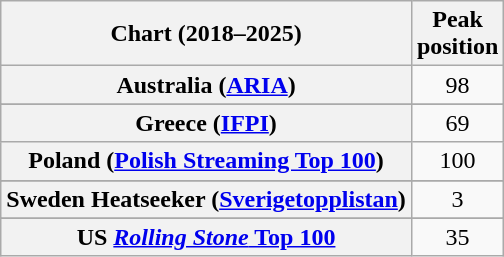<table class="wikitable sortable plainrowheaders" style="text-align:center">
<tr>
<th scope="col">Chart (2018–2025)</th>
<th scope="col">Peak<br>position</th>
</tr>
<tr>
<th scope="row">Australia (<a href='#'>ARIA</a>)</th>
<td>98</td>
</tr>
<tr>
</tr>
<tr>
</tr>
<tr>
<th scope="row">Greece (<a href='#'>IFPI</a>)</th>
<td>69</td>
</tr>
<tr>
<th scope="row">Poland (<a href='#'>Polish Streaming Top 100</a>)</th>
<td>100</td>
</tr>
<tr>
</tr>
<tr>
<th scope="row">Sweden Heatseeker (<a href='#'>Sverigetopplistan</a>)</th>
<td>3</td>
</tr>
<tr>
</tr>
<tr>
</tr>
<tr>
</tr>
<tr>
</tr>
<tr>
<th scope="row">US <a href='#'><em>Rolling Stone</em> Top 100</a></th>
<td>35</td>
</tr>
</table>
